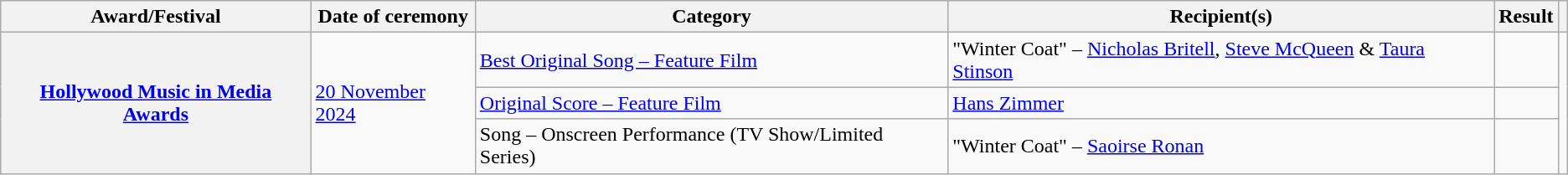<table class="wikitable sortable plainrowheaders">
<tr>
<th scope="col">Award/Festival</th>
<th scope="col">Date of ceremony</th>
<th scope="col">Category</th>
<th scope="col">Recipient(s)</th>
<th>Result</th>
<th scope="col" class="unsortable"></th>
</tr>
<tr>
<th rowspan="3" scope="row"><a href='#'>Hollywood Music in Media Awards</a></th>
<td rowspan="3"><a href='#'>20 November 2024</a></td>
<td><a href='#'>Best Original Song – Feature Film</a></td>
<td>"Winter Coat" – <a href='#'>Nicholas Britell</a>, <a href='#'>Steve McQueen</a> & <a href='#'>Taura Stinson</a></td>
<td></td>
<td rowspan="3" align="center"><br></td>
</tr>
<tr>
<td><a href='#'>Original Score – Feature Film</a></td>
<td><a href='#'>Hans Zimmer</a></td>
<td></td>
</tr>
<tr>
<td>Song – Onscreen Performance (TV Show/Limited Series)</td>
<td>"Winter Coat" – <a href='#'>Saoirse Ronan</a></td>
<td></td>
</tr>
</table>
